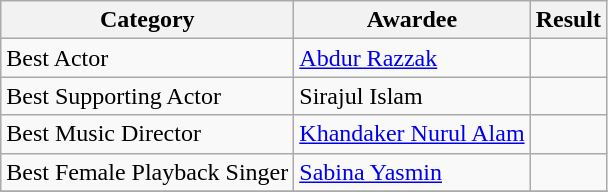<table class="wikitable">
<tr>
<th>Category</th>
<th>Awardee</th>
<th>Result</th>
</tr>
<tr>
<td>Best Actor</td>
<td><a href='#'>Abdur Razzak</a></td>
<td></td>
</tr>
<tr>
<td>Best Supporting Actor</td>
<td>Sirajul Islam</td>
<td></td>
</tr>
<tr>
<td>Best Music Director</td>
<td><a href='#'>Khandaker Nurul Alam</a></td>
<td></td>
</tr>
<tr>
<td>Best Female Playback Singer</td>
<td><a href='#'>Sabina Yasmin</a></td>
<td></td>
</tr>
<tr>
</tr>
</table>
